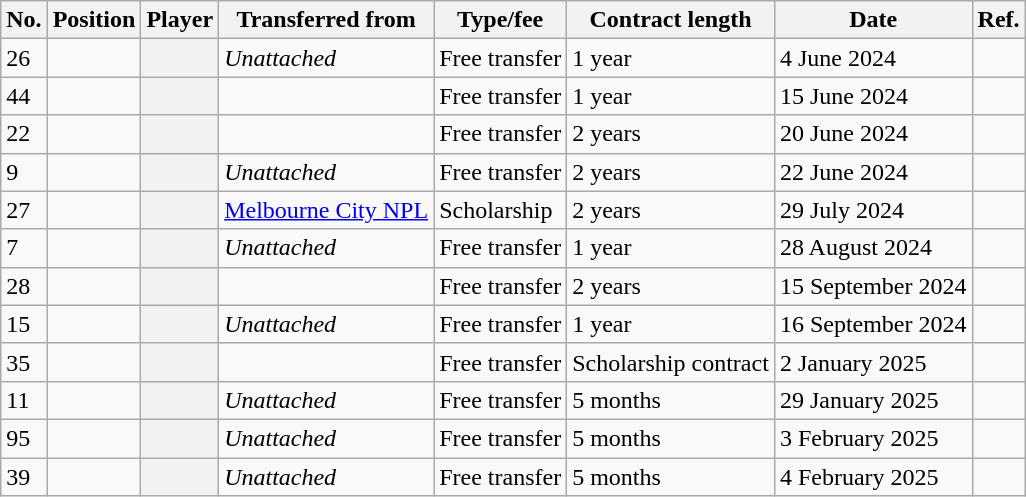<table class="wikitable plainrowheaders sortable" style="text-align:center; text-align:left">
<tr>
<th scope="col">No.</th>
<th scope="col">Position</th>
<th scope="col">Player</th>
<th scope="col">Transferred from</th>
<th scope="col">Type/fee</th>
<th scope="col">Contract length</th>
<th scope="col">Date</th>
<th scope="col" class="unsortable">Ref.</th>
</tr>
<tr>
<td>26</td>
<td></td>
<th scope="row"></th>
<td><em>Unattached</em></td>
<td>Free transfer</td>
<td>1 year</td>
<td>4 June 2024</td>
<td></td>
</tr>
<tr>
<td>44</td>
<td></td>
<th scope="row"></th>
<td></td>
<td>Free transfer</td>
<td>1 year</td>
<td>15 June 2024</td>
<td></td>
</tr>
<tr>
<td>22</td>
<td></td>
<th scope="row"></th>
<td></td>
<td>Free transfer</td>
<td>2 years</td>
<td>20 June 2024</td>
<td></td>
</tr>
<tr>
<td>9</td>
<td></td>
<th scope="row"></th>
<td><em>Unattached</em></td>
<td>Free transfer</td>
<td>2 years</td>
<td>22 June 2024</td>
<td></td>
</tr>
<tr>
<td>27</td>
<td></td>
<th scope="row"></th>
<td><a href='#'>Melbourne City NPL</a></td>
<td>Scholarship</td>
<td>2 years</td>
<td>29 July 2024</td>
<td></td>
</tr>
<tr>
<td>7</td>
<td></td>
<th scope="row"></th>
<td><em>Unattached</em></td>
<td>Free transfer</td>
<td>1 year</td>
<td>28 August 2024</td>
<td></td>
</tr>
<tr>
<td>28</td>
<td></td>
<th scope="row"></th>
<td></td>
<td>Free transfer</td>
<td>2 years</td>
<td>15 September 2024</td>
<td></td>
</tr>
<tr>
<td>15</td>
<td></td>
<th scope="row"></th>
<td><em>Unattached</em></td>
<td>Free transfer</td>
<td>1 year</td>
<td>16 September 2024</td>
<td></td>
</tr>
<tr>
<td>35</td>
<td></td>
<th scope="row"></th>
<td></td>
<td>Free transfer</td>
<td>Scholarship contract</td>
<td>2 January 2025</td>
<td></td>
</tr>
<tr>
<td>11</td>
<td></td>
<th scope="row"></th>
<td><em>Unattached</em></td>
<td>Free transfer</td>
<td>5 months</td>
<td>29 January 2025</td>
<td></td>
</tr>
<tr>
<td>95</td>
<td></td>
<th scope="row"></th>
<td><em>Unattached</em></td>
<td>Free transfer</td>
<td>5 months</td>
<td>3 February 2025</td>
<td></td>
</tr>
<tr>
<td>39</td>
<td></td>
<th scope="row"></th>
<td><em>Unattached</em></td>
<td>Free transfer</td>
<td>5 months</td>
<td>4 February 2025</td>
<td></td>
</tr>
</table>
